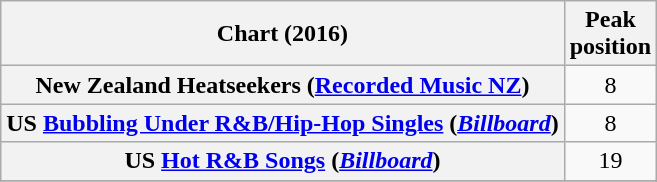<table class="wikitable sortable plainrowheaders" style="text-align:center">
<tr>
<th scope="col">Chart (2016)</th>
<th scope="col">Peak<br> position</th>
</tr>
<tr>
<th scope="row">New Zealand Heatseekers (<a href='#'>Recorded Music NZ</a>)</th>
<td>8</td>
</tr>
<tr>
<th scope="row">US <a href='#'>Bubbling Under R&B/Hip-Hop Singles</a> (<em><a href='#'>Billboard</a></em>)</th>
<td>8</td>
</tr>
<tr>
<th scope="row">US <a href='#'>Hot R&B Songs</a> (<em><a href='#'>Billboard</a></em>)</th>
<td>19</td>
</tr>
<tr>
</tr>
<tr>
</tr>
</table>
